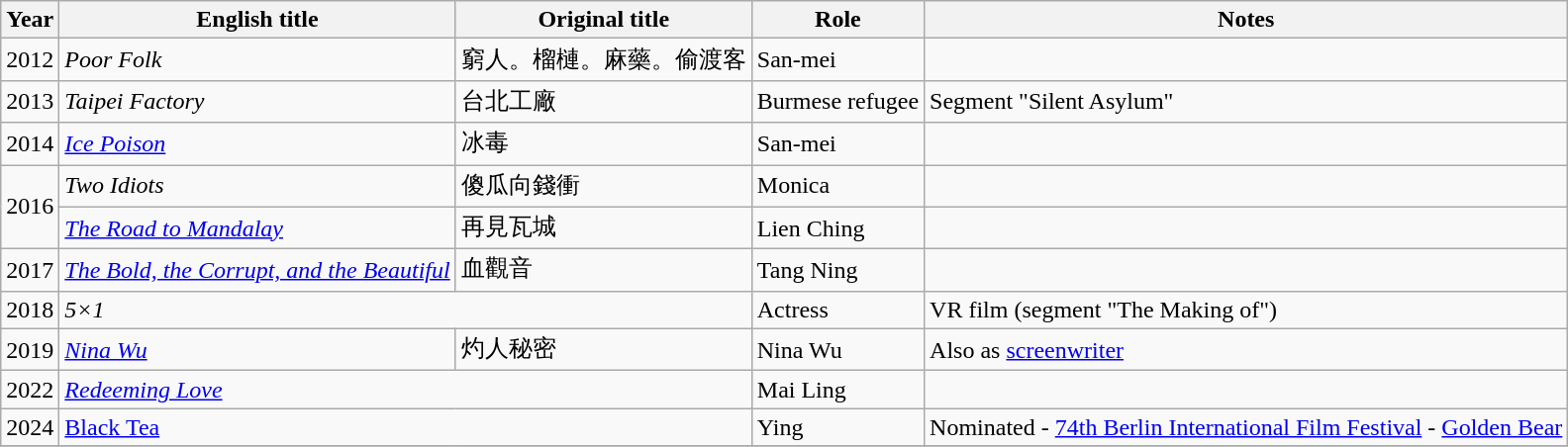<table class="wikitable sortable">
<tr>
<th>Year</th>
<th>English title</th>
<th>Original title</th>
<th>Role</th>
<th class="unsortable">Notes</th>
</tr>
<tr>
<td>2012</td>
<td><em>Poor Folk</em></td>
<td>窮人。榴槤。麻藥。偷渡客</td>
<td>San-mei</td>
<td></td>
</tr>
<tr>
<td>2013</td>
<td><em>Taipei Factory</em></td>
<td>台北工廠</td>
<td>Burmese refugee</td>
<td>Segment "Silent Asylum"</td>
</tr>
<tr>
<td>2014</td>
<td><em><a href='#'>Ice Poison</a></em></td>
<td>冰毒</td>
<td>San-mei</td>
<td></td>
</tr>
<tr>
<td rowspan=2>2016</td>
<td><em>Two Idiots</em></td>
<td>傻瓜向錢衝</td>
<td>Monica</td>
<td></td>
</tr>
<tr>
<td><em><a href='#'>The Road to Mandalay</a></em></td>
<td>再見瓦城</td>
<td>Lien Ching</td>
<td></td>
</tr>
<tr>
<td>2017</td>
<td><em><a href='#'>The Bold, the Corrupt, and the Beautiful</a></em></td>
<td>血觀音</td>
<td>Tang Ning</td>
<td></td>
</tr>
<tr>
<td>2018</td>
<td colspan=2><em>5×1</em></td>
<td>Actress</td>
<td>VR film (segment "The Making of")</td>
</tr>
<tr>
<td>2019</td>
<td><em><a href='#'>Nina Wu</a></em></td>
<td>灼人秘密</td>
<td>Nina Wu</td>
<td>Also as <a href='#'>screenwriter</a></td>
</tr>
<tr>
<td>2022</td>
<td colspan="2"><em><a href='#'>Redeeming Love</a></td>
<td>Mai Ling</td>
</tr>
<tr>
<td>2024</td>
<td colspan=2></em><a href='#'>Black Tea</a><em></td>
<td>Ying</td>
<td>Nominated - <a href='#'>74th Berlin International Film Festival</a> - <a href='#'>Golden Bear</a></td>
</tr>
<tr>
</tr>
</table>
